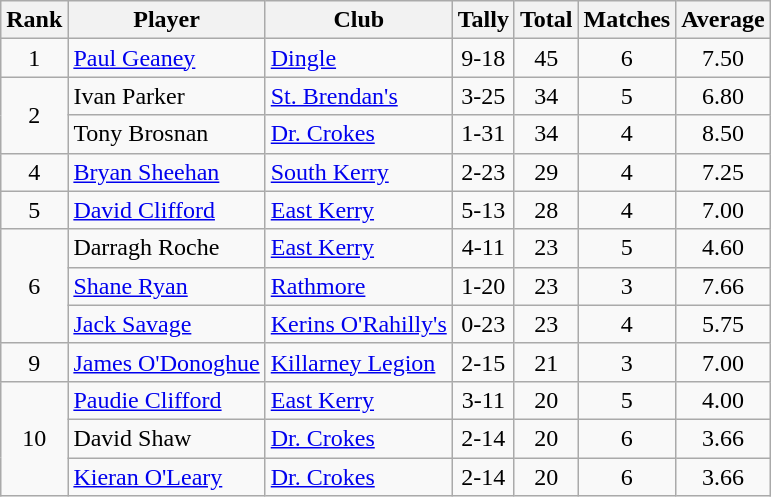<table class="wikitable">
<tr>
<th>Rank</th>
<th>Player</th>
<th>Club</th>
<th>Tally</th>
<th>Total</th>
<th>Matches</th>
<th>Average</th>
</tr>
<tr>
<td rowspan="1" style="text-align:center;">1</td>
<td><a href='#'>Paul Geaney</a></td>
<td><a href='#'>Dingle</a></td>
<td align=center>9-18</td>
<td align=center>45</td>
<td align=center>6</td>
<td align=center>7.50</td>
</tr>
<tr>
<td rowspan="2" style="text-align:center;">2</td>
<td>Ivan Parker</td>
<td><a href='#'>St. Brendan's</a></td>
<td align=center>3-25</td>
<td align=center>34</td>
<td align=center>5</td>
<td align=center>6.80</td>
</tr>
<tr>
<td>Tony Brosnan</td>
<td><a href='#'>Dr. Crokes</a></td>
<td align=center>1-31</td>
<td align=center>34</td>
<td align=center>4</td>
<td align=center>8.50</td>
</tr>
<tr>
<td rowspan="1" style="text-align:center;">4</td>
<td><a href='#'>Bryan Sheehan</a></td>
<td><a href='#'>South Kerry</a></td>
<td align=center>2-23</td>
<td align=center>29</td>
<td align=center>4</td>
<td align=center>7.25</td>
</tr>
<tr>
<td rowspan="1" style="text-align:center;">5</td>
<td><a href='#'>David Clifford</a></td>
<td><a href='#'>East Kerry</a></td>
<td align=center>5-13</td>
<td align=center>28</td>
<td align=center>4</td>
<td align=center>7.00</td>
</tr>
<tr>
<td rowspan="3" style="text-align:center;">6</td>
<td>Darragh Roche</td>
<td><a href='#'>East Kerry</a></td>
<td align=center>4-11</td>
<td align=center>23</td>
<td align=center>5</td>
<td align=center>4.60</td>
</tr>
<tr>
<td><a href='#'>Shane Ryan</a></td>
<td><a href='#'>Rathmore</a></td>
<td align=center>1-20</td>
<td align=center>23</td>
<td align=center>3</td>
<td align=center>7.66</td>
</tr>
<tr>
<td><a href='#'>Jack Savage</a></td>
<td><a href='#'>Kerins O'Rahilly's</a></td>
<td align=center>0-23</td>
<td align=center>23</td>
<td align=center>4</td>
<td align=center>5.75</td>
</tr>
<tr>
<td rowspan="1" style="text-align:center;">9</td>
<td><a href='#'>James O'Donoghue</a></td>
<td><a href='#'>Killarney Legion</a></td>
<td align=center>2-15</td>
<td align=center>21</td>
<td align=center>3</td>
<td align=center>7.00</td>
</tr>
<tr>
<td rowspan="3" style="text-align:center;">10</td>
<td><a href='#'>Paudie Clifford</a></td>
<td><a href='#'>East Kerry</a></td>
<td align=center>3-11</td>
<td align=center>20</td>
<td align=center>5</td>
<td align=center>4.00</td>
</tr>
<tr>
<td>David Shaw</td>
<td><a href='#'>Dr. Crokes</a></td>
<td align=center>2-14</td>
<td align=center>20</td>
<td align=center>6</td>
<td align=center>3.66</td>
</tr>
<tr>
<td><a href='#'>Kieran O'Leary</a></td>
<td><a href='#'>Dr. Crokes</a></td>
<td align=center>2-14</td>
<td align=center>20</td>
<td align=center>6</td>
<td align=center>3.66</td>
</tr>
</table>
